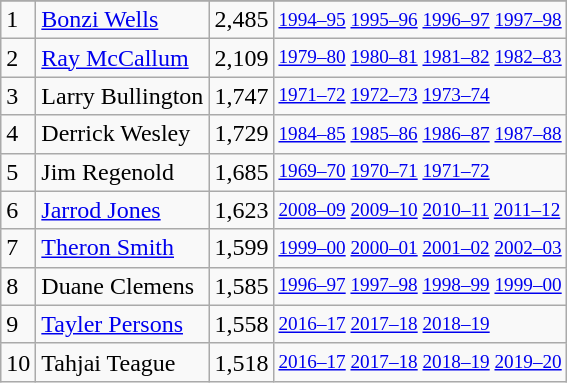<table class="wikitable">
<tr>
</tr>
<tr>
<td>1</td>
<td><a href='#'>Bonzi Wells</a></td>
<td>2,485</td>
<td style="font-size:80%;"><a href='#'>1994–95</a> <a href='#'>1995–96</a> <a href='#'>1996–97</a> <a href='#'>1997–98</a></td>
</tr>
<tr>
<td>2</td>
<td><a href='#'>Ray McCallum</a></td>
<td>2,109</td>
<td style="font-size:80%;"><a href='#'>1979–80</a> <a href='#'>1980–81</a> <a href='#'>1981–82</a> <a href='#'>1982–83</a></td>
</tr>
<tr>
<td>3</td>
<td>Larry Bullington</td>
<td>1,747</td>
<td style="font-size:80%;"><a href='#'>1971–72</a> <a href='#'>1972–73</a> <a href='#'>1973–74</a></td>
</tr>
<tr>
<td>4</td>
<td>Derrick Wesley</td>
<td>1,729</td>
<td style="font-size:80%;"><a href='#'>1984–85</a> <a href='#'>1985–86</a> <a href='#'>1986–87</a> <a href='#'>1987–88</a></td>
</tr>
<tr>
<td>5</td>
<td>Jim Regenold</td>
<td>1,685</td>
<td style="font-size:80%;"><a href='#'>1969–70</a> <a href='#'>1970–71</a> <a href='#'>1971–72</a></td>
</tr>
<tr>
<td>6</td>
<td><a href='#'>Jarrod Jones</a></td>
<td>1,623</td>
<td style="font-size:80%;"><a href='#'>2008–09</a> <a href='#'>2009–10</a> <a href='#'>2010–11</a> <a href='#'>2011–12</a></td>
</tr>
<tr>
<td>7</td>
<td><a href='#'>Theron Smith</a></td>
<td>1,599</td>
<td style="font-size:80%;"><a href='#'>1999–00</a> <a href='#'>2000–01</a> <a href='#'>2001–02</a> <a href='#'>2002–03</a></td>
</tr>
<tr>
<td>8</td>
<td>Duane Clemens</td>
<td>1,585</td>
<td style="font-size:80%;"><a href='#'>1996–97</a> <a href='#'>1997–98</a> <a href='#'>1998–99</a> <a href='#'>1999–00</a></td>
</tr>
<tr>
<td>9</td>
<td><a href='#'>Tayler Persons</a></td>
<td>1,558</td>
<td style="font-size:80%;"><a href='#'>2016–17</a> <a href='#'>2017–18</a> <a href='#'>2018–19</a></td>
</tr>
<tr>
<td>10</td>
<td>Tahjai Teague</td>
<td>1,518</td>
<td style="font-size:80%;"><a href='#'>2016–17</a> <a href='#'>2017–18</a> <a href='#'>2018–19</a> <a href='#'>2019–20</a></td>
</tr>
</table>
